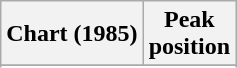<table class="wikitable sortable">
<tr>
<th>Chart (1985)</th>
<th>Peak<br>position</th>
</tr>
<tr>
</tr>
<tr>
</tr>
<tr>
</tr>
<tr>
</tr>
</table>
